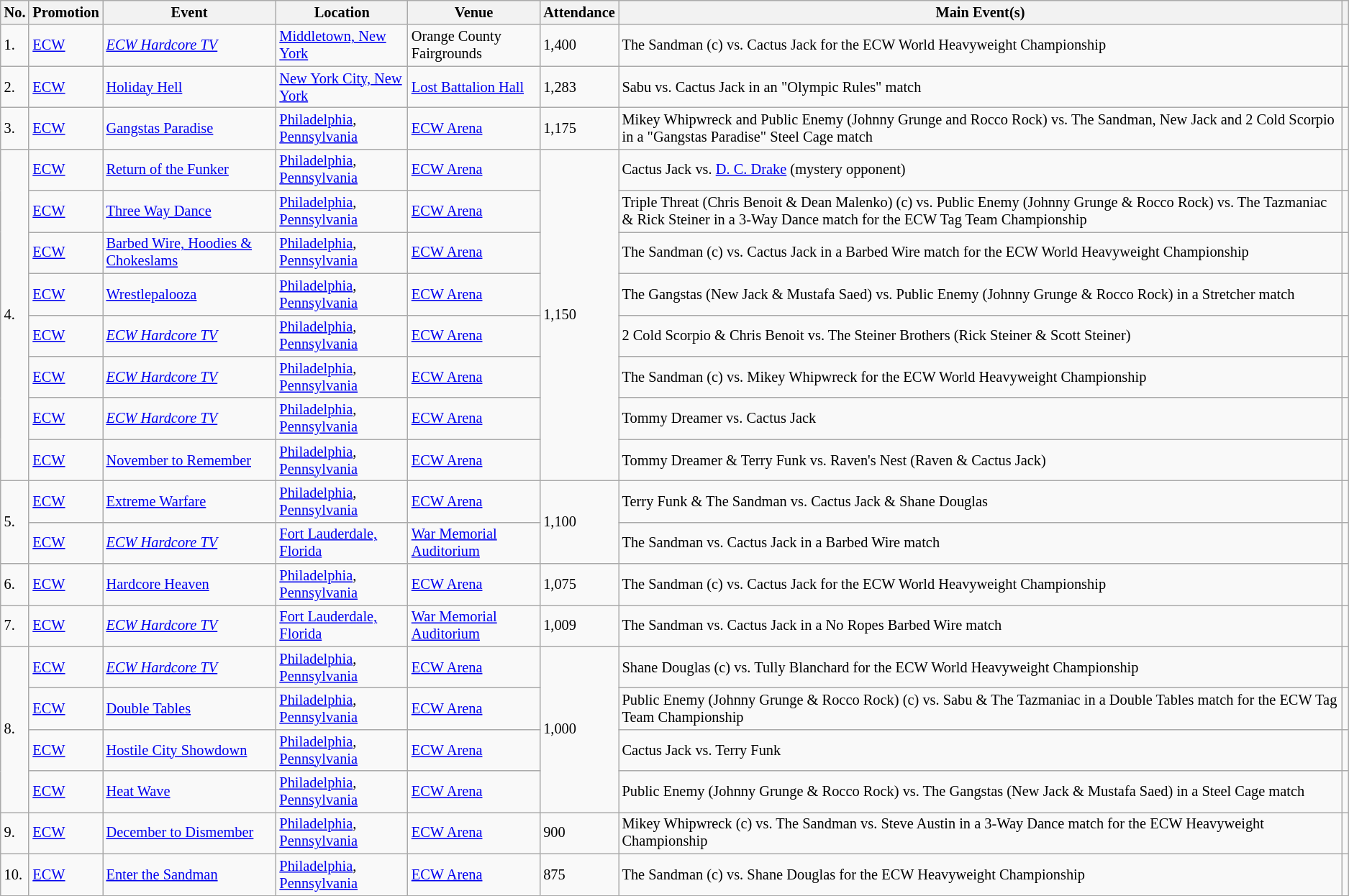<table class="wikitable sortable" style="font-size:85%;">
<tr>
<th>No.</th>
<th>Promotion</th>
<th>Event</th>
<th>Location</th>
<th>Venue</th>
<th>Attendance</th>
<th class=unsortable>Main Event(s)</th>
<th class=unsortable></th>
</tr>
<tr>
<td>1.</td>
<td><a href='#'>ECW</a></td>
<td><em><a href='#'>ECW Hardcore TV</a></em> <br> </td>
<td><a href='#'>Middletown, New York</a></td>
<td>Orange County Fairgrounds</td>
<td>1,400</td>
<td>The Sandman (c) vs. Cactus Jack for the ECW World Heavyweight Championship</td>
<td></td>
</tr>
<tr>
<td>2.</td>
<td><a href='#'>ECW</a></td>
<td><a href='#'>Holiday Hell</a> <br> </td>
<td><a href='#'>New York City, New York</a></td>
<td><a href='#'>Lost Battalion Hall</a></td>
<td>1,283</td>
<td>Sabu vs. Cactus Jack in an "Olympic Rules" match</td>
<td></td>
</tr>
<tr>
<td>3.</td>
<td><a href='#'>ECW</a></td>
<td><a href='#'>Gangstas Paradise</a> <br> </td>
<td><a href='#'>Philadelphia</a>, <a href='#'>Pennsylvania</a></td>
<td><a href='#'>ECW Arena</a></td>
<td>1,175</td>
<td>Mikey Whipwreck and Public Enemy (Johnny Grunge and Rocco Rock) vs. The Sandman, New Jack and 2 Cold Scorpio in a "Gangstas Paradise" Steel Cage match</td>
<td></td>
</tr>
<tr>
<td rowspan=8>4.</td>
<td><a href='#'>ECW</a></td>
<td><a href='#'>Return of the Funker</a> <br> </td>
<td><a href='#'>Philadelphia</a>, <a href='#'>Pennsylvania</a></td>
<td><a href='#'>ECW Arena</a></td>
<td rowspan=8>1,150</td>
<td>Cactus Jack vs. <a href='#'>D. C. Drake</a> (mystery opponent)</td>
<td></td>
</tr>
<tr>
<td><a href='#'>ECW</a></td>
<td><a href='#'>Three Way Dance</a> <br> </td>
<td><a href='#'>Philadelphia</a>, <a href='#'>Pennsylvania</a></td>
<td><a href='#'>ECW Arena</a></td>
<td>Triple Threat (Chris Benoit & Dean Malenko) (c) vs. Public Enemy (Johnny Grunge & Rocco Rock) vs. The Tazmaniac & Rick Steiner in a 3-Way Dance match for the ECW Tag Team Championship</td>
<td></td>
</tr>
<tr>
<td><a href='#'>ECW</a></td>
<td><a href='#'>Barbed Wire, Hoodies & Chokeslams</a> <br> </td>
<td><a href='#'>Philadelphia</a>, <a href='#'>Pennsylvania</a></td>
<td><a href='#'>ECW Arena</a></td>
<td>The Sandman (c) vs. Cactus Jack in a Barbed Wire match for the ECW World Heavyweight Championship</td>
<td></td>
</tr>
<tr>
<td><a href='#'>ECW</a></td>
<td><a href='#'>Wrestlepalooza</a> <br> </td>
<td><a href='#'>Philadelphia</a>, <a href='#'>Pennsylvania</a></td>
<td><a href='#'>ECW Arena</a></td>
<td>The Gangstas (New Jack & Mustafa Saed) vs. Public Enemy (Johnny Grunge & Rocco Rock) in a Stretcher match</td>
<td></td>
</tr>
<tr>
<td><a href='#'>ECW</a></td>
<td><em><a href='#'>ECW Hardcore TV</a></em> <br> </td>
<td><a href='#'>Philadelphia</a>, <a href='#'>Pennsylvania</a></td>
<td><a href='#'>ECW Arena</a></td>
<td>2 Cold Scorpio & Chris Benoit vs. The Steiner Brothers (Rick Steiner & Scott Steiner)</td>
<td></td>
</tr>
<tr>
<td><a href='#'>ECW</a></td>
<td><em><a href='#'>ECW Hardcore TV</a></em> <br> </td>
<td><a href='#'>Philadelphia</a>, <a href='#'>Pennsylvania</a></td>
<td><a href='#'>ECW Arena</a></td>
<td>The Sandman (c) vs. Mikey Whipwreck for the ECW World Heavyweight Championship</td>
<td></td>
</tr>
<tr>
<td><a href='#'>ECW</a></td>
<td><em><a href='#'>ECW Hardcore TV</a></em> <br> </td>
<td><a href='#'>Philadelphia</a>, <a href='#'>Pennsylvania</a></td>
<td><a href='#'>ECW Arena</a></td>
<td>Tommy Dreamer vs. Cactus Jack</td>
<td></td>
</tr>
<tr>
<td><a href='#'>ECW</a></td>
<td><a href='#'>November to Remember</a> <br> </td>
<td><a href='#'>Philadelphia</a>, <a href='#'>Pennsylvania</a></td>
<td><a href='#'>ECW Arena</a></td>
<td>Tommy Dreamer & Terry Funk vs. Raven's Nest (Raven & Cactus Jack)</td>
<td></td>
</tr>
<tr>
<td rowspan=2>5.</td>
<td><a href='#'>ECW</a></td>
<td><a href='#'>Extreme Warfare</a> <br> </td>
<td><a href='#'>Philadelphia</a>, <a href='#'>Pennsylvania</a></td>
<td><a href='#'>ECW Arena</a></td>
<td rowspan=2>1,100</td>
<td>Terry Funk & The Sandman vs. Cactus Jack & Shane Douglas</td>
<td></td>
</tr>
<tr>
<td><a href='#'>ECW</a></td>
<td><em><a href='#'>ECW Hardcore TV</a></em> <br> </td>
<td><a href='#'>Fort Lauderdale, Florida</a></td>
<td><a href='#'>War Memorial Auditorium</a></td>
<td>The Sandman vs. Cactus Jack in a Barbed Wire match</td>
<td></td>
</tr>
<tr>
<td>6.</td>
<td><a href='#'>ECW</a></td>
<td><a href='#'>Hardcore Heaven</a> <br> </td>
<td><a href='#'>Philadelphia</a>, <a href='#'>Pennsylvania</a></td>
<td><a href='#'>ECW Arena</a></td>
<td>1,075</td>
<td>The Sandman (c) vs. Cactus Jack for the ECW World Heavyweight Championship</td>
<td></td>
</tr>
<tr>
<td>7.</td>
<td><a href='#'>ECW</a></td>
<td><em><a href='#'>ECW Hardcore TV</a></em> <br> </td>
<td><a href='#'>Fort Lauderdale, Florida</a></td>
<td><a href='#'>War Memorial Auditorium</a></td>
<td>1,009</td>
<td>The Sandman vs. Cactus Jack in a No Ropes Barbed Wire match</td>
<td></td>
</tr>
<tr>
<td rowspan=4>8.</td>
<td><a href='#'>ECW</a></td>
<td><em><a href='#'>ECW Hardcore TV</a></em> <br> </td>
<td><a href='#'>Philadelphia</a>, <a href='#'>Pennsylvania</a></td>
<td><a href='#'>ECW Arena</a></td>
<td rowspan=4>1,000</td>
<td>Shane Douglas (c) vs. Tully Blanchard for the ECW World Heavyweight Championship</td>
<td></td>
</tr>
<tr>
<td><a href='#'>ECW</a></td>
<td><a href='#'>Double Tables</a> <br> </td>
<td><a href='#'>Philadelphia</a>, <a href='#'>Pennsylvania</a></td>
<td><a href='#'>ECW Arena</a></td>
<td>Public Enemy (Johnny Grunge & Rocco Rock) (c) vs. Sabu & The Tazmaniac in a Double Tables match for the ECW Tag Team Championship</td>
<td></td>
</tr>
<tr>
<td><a href='#'>ECW</a></td>
<td><a href='#'>Hostile City Showdown</a> <br> </td>
<td><a href='#'>Philadelphia</a>, <a href='#'>Pennsylvania</a></td>
<td><a href='#'>ECW Arena</a></td>
<td>Cactus Jack vs. Terry Funk</td>
<td></td>
</tr>
<tr>
<td><a href='#'>ECW</a></td>
<td><a href='#'>Heat Wave</a> <br> </td>
<td><a href='#'>Philadelphia</a>, <a href='#'>Pennsylvania</a></td>
<td><a href='#'>ECW Arena</a></td>
<td>Public Enemy (Johnny Grunge & Rocco Rock) vs. The Gangstas (New Jack & Mustafa Saed) in a Steel Cage match</td>
<td></td>
</tr>
<tr>
<td>9.</td>
<td><a href='#'>ECW</a></td>
<td><a href='#'>December to Dismember</a> <br> </td>
<td><a href='#'>Philadelphia</a>, <a href='#'>Pennsylvania</a></td>
<td><a href='#'>ECW Arena</a></td>
<td>900</td>
<td>Mikey Whipwreck (c) vs. The Sandman vs. Steve Austin in a 3-Way Dance match for the ECW Heavyweight Championship</td>
<td></td>
</tr>
<tr>
<td>10.</td>
<td><a href='#'>ECW</a></td>
<td><a href='#'>Enter the Sandman</a> <br> </td>
<td><a href='#'>Philadelphia</a>, <a href='#'>Pennsylvania</a></td>
<td><a href='#'>ECW Arena</a></td>
<td>875</td>
<td>The Sandman (c) vs. Shane Douglas for the ECW Heavyweight Championship</td>
<td></td>
</tr>
</table>
